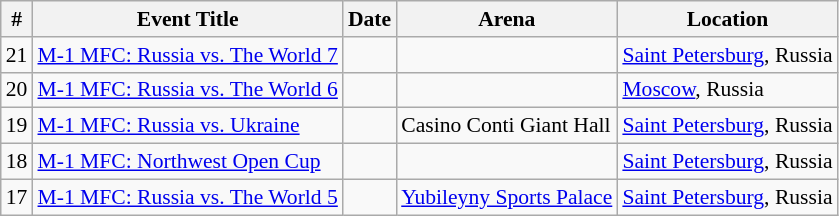<table class="sortable wikitable succession-box" style="font-size:90%;">
<tr>
<th scope="col">#</th>
<th scope="col">Event Title</th>
<th scope="col">Date</th>
<th scope="col">Arena</th>
<th scope="col">Location</th>
</tr>
<tr>
<td align=center>21</td>
<td><a href='#'>M-1 MFC: Russia vs. The World 7</a></td>
<td></td>
<td></td>
<td><a href='#'>Saint Petersburg</a>, Russia</td>
</tr>
<tr>
<td align=center>20</td>
<td><a href='#'>M-1 MFC: Russia vs. The World 6</a></td>
<td></td>
<td></td>
<td><a href='#'>Moscow</a>, Russia</td>
</tr>
<tr>
<td align=center>19</td>
<td><a href='#'>M-1 MFC: Russia vs. Ukraine</a></td>
<td></td>
<td>Casino Conti Giant Hall</td>
<td><a href='#'>Saint Petersburg</a>, Russia</td>
</tr>
<tr>
<td align=center>18</td>
<td><a href='#'>M-1 MFC: Northwest Open Cup</a></td>
<td></td>
<td></td>
<td><a href='#'>Saint Petersburg</a>, Russia</td>
</tr>
<tr>
<td align=center>17</td>
<td><a href='#'>M-1 MFC: Russia vs. The World 5</a></td>
<td></td>
<td><a href='#'>Yubileyny Sports Palace</a></td>
<td><a href='#'>Saint Petersburg</a>, Russia</td>
</tr>
</table>
